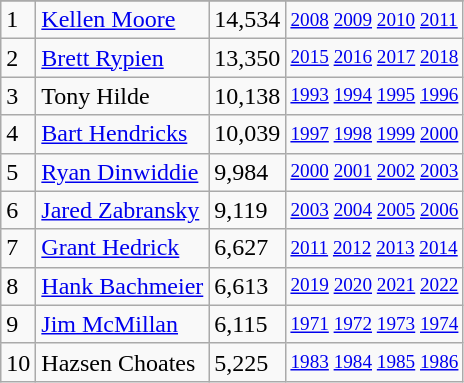<table class="wikitable">
<tr>
</tr>
<tr>
<td>1</td>
<td><a href='#'>Kellen Moore</a></td>
<td><abbr>14,534</abbr></td>
<td style="font-size:80%;"><a href='#'>2008</a> <a href='#'>2009</a> <a href='#'>2010</a> <a href='#'>2011</a></td>
</tr>
<tr>
<td>2</td>
<td><a href='#'>Brett Rypien</a></td>
<td><abbr>13,350</abbr></td>
<td style="font-size:80%;"><a href='#'>2015</a> <a href='#'>2016</a> <a href='#'>2017</a> <a href='#'>2018</a></td>
</tr>
<tr>
<td>3</td>
<td>Tony Hilde</td>
<td><abbr>10,138</abbr></td>
<td style="font-size:80%;"><a href='#'>1993</a> <a href='#'>1994</a> <a href='#'>1995</a> <a href='#'>1996</a></td>
</tr>
<tr>
<td>4</td>
<td><a href='#'>Bart Hendricks</a></td>
<td><abbr>10,039</abbr></td>
<td style="font-size:80%;"><a href='#'>1997</a> <a href='#'>1998</a> <a href='#'>1999</a> <a href='#'>2000</a></td>
</tr>
<tr>
<td>5</td>
<td><a href='#'>Ryan Dinwiddie</a></td>
<td><abbr>9,984</abbr></td>
<td style="font-size:80%;"><a href='#'>2000</a> <a href='#'>2001</a> <a href='#'>2002</a> <a href='#'>2003</a></td>
</tr>
<tr>
<td>6</td>
<td><a href='#'>Jared Zabransky</a></td>
<td><abbr>9,119</abbr></td>
<td style="font-size:80%;"><a href='#'>2003</a> <a href='#'>2004</a> <a href='#'>2005</a> <a href='#'>2006</a></td>
</tr>
<tr>
<td>7</td>
<td><a href='#'>Grant Hedrick</a></td>
<td><abbr>6,627</abbr></td>
<td style="font-size:80%;"><a href='#'>2011</a> <a href='#'>2012</a> <a href='#'>2013</a> <a href='#'>2014</a></td>
</tr>
<tr>
<td>8</td>
<td><a href='#'>Hank Bachmeier</a></td>
<td><abbr>6,613</abbr></td>
<td style="font-size:80%;"><a href='#'>2019</a> <a href='#'>2020</a> <a href='#'>2021</a> <a href='#'>2022</a></td>
</tr>
<tr>
<td>9</td>
<td><a href='#'>Jim McMillan</a></td>
<td><abbr>6,115</abbr></td>
<td style="font-size:80%;"><a href='#'>1971</a> <a href='#'>1972</a> <a href='#'>1973</a> <a href='#'>1974</a></td>
</tr>
<tr>
<td>10</td>
<td>Hazsen Choates</td>
<td><abbr>5,225</abbr></td>
<td style="font-size:80%;"><a href='#'>1983</a> <a href='#'>1984</a> <a href='#'>1985</a> <a href='#'>1986</a></td>
</tr>
</table>
